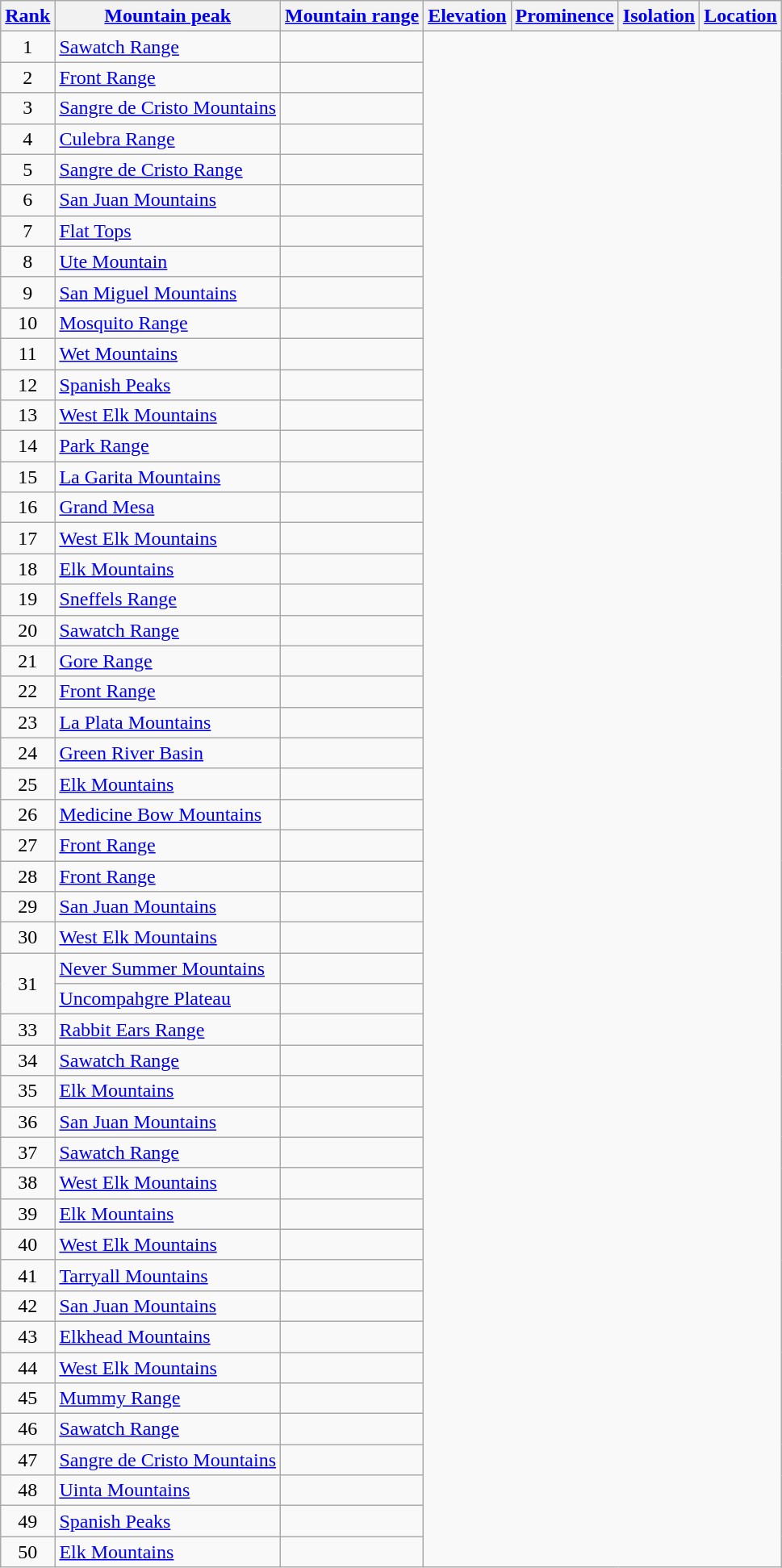<table class="wikitable sortable">
<tr>
<th><a href='#'>Rank</a></th>
<th><a href='#'>Mountain peak</a></th>
<th><a href='#'>Mountain range</a></th>
<th><a href='#'>Elevation</a></th>
<th><a href='#'>Prominence</a></th>
<th><a href='#'>Isolation</a></th>
<th><a href='#'>Location</a></th>
</tr>
<tr>
<td align=center>1<br></td>
<td><a href='#'>Sawatch Range</a><br></td>
<td></td>
</tr>
<tr>
<td align=center>2<br></td>
<td><a href='#'>Front Range</a><br></td>
<td></td>
</tr>
<tr>
<td align=center>3<br></td>
<td><a href='#'>Sangre de Cristo Mountains</a><br></td>
<td></td>
</tr>
<tr>
<td align=center>4<br></td>
<td><a href='#'>Culebra Range</a><br></td>
<td></td>
</tr>
<tr>
<td align=center>5<br></td>
<td><a href='#'>Sangre de Cristo Range</a><br></td>
<td></td>
</tr>
<tr>
<td align=center>6<br></td>
<td><a href='#'>San Juan Mountains</a><br></td>
<td></td>
</tr>
<tr>
<td align=center>7<br></td>
<td><a href='#'>Flat Tops</a><br></td>
<td></td>
</tr>
<tr>
<td align=center>8<br></td>
<td><a href='#'>Ute Mountain</a><br></td>
<td></td>
</tr>
<tr>
<td align=center>9<br></td>
<td><a href='#'>San Miguel Mountains</a><br></td>
<td></td>
</tr>
<tr>
<td align=center>10<br></td>
<td><a href='#'>Mosquito Range</a><br></td>
<td></td>
</tr>
<tr>
<td align=center>11<br></td>
<td><a href='#'>Wet Mountains</a><br></td>
<td></td>
</tr>
<tr>
<td align=center>12<br></td>
<td><a href='#'>Spanish Peaks</a><br></td>
<td></td>
</tr>
<tr>
<td align=center>13<br></td>
<td><a href='#'>West Elk Mountains</a><br></td>
<td></td>
</tr>
<tr>
<td align=center>14<br></td>
<td><a href='#'>Park Range</a><br></td>
<td></td>
</tr>
<tr>
<td align=center>15<br></td>
<td><a href='#'>La Garita Mountains</a><br></td>
<td></td>
</tr>
<tr>
<td align=center>16<br></td>
<td><a href='#'>Grand Mesa</a><br></td>
<td></td>
</tr>
<tr>
<td align=center>17<br></td>
<td><a href='#'>West Elk Mountains</a><br></td>
<td></td>
</tr>
<tr>
<td align=center>18<br></td>
<td><a href='#'>Elk Mountains</a><br></td>
<td></td>
</tr>
<tr>
<td align=center>19<br></td>
<td><a href='#'>Sneffels Range</a><br></td>
<td></td>
</tr>
<tr>
<td align=center>20<br></td>
<td><a href='#'>Sawatch Range</a><br></td>
<td></td>
</tr>
<tr>
<td align=center>21<br></td>
<td><a href='#'>Gore Range</a><br></td>
<td></td>
</tr>
<tr>
<td align=center>22<br></td>
<td><a href='#'>Front Range</a><br></td>
<td></td>
</tr>
<tr>
<td align=center>23<br></td>
<td><a href='#'>La Plata Mountains</a><br></td>
<td></td>
</tr>
<tr>
<td align=center>24<br></td>
<td><a href='#'>Green River Basin</a><br></td>
<td></td>
</tr>
<tr>
<td align=center>25<br></td>
<td><a href='#'>Elk Mountains</a><br></td>
<td></td>
</tr>
<tr>
<td align=center>26<br></td>
<td><a href='#'>Medicine Bow Mountains</a><br></td>
<td></td>
</tr>
<tr>
<td align=center>27<br></td>
<td><a href='#'>Front Range</a><br></td>
<td></td>
</tr>
<tr>
<td align=center>28<br></td>
<td><a href='#'>Front Range</a><br></td>
<td></td>
</tr>
<tr>
<td align=center>29<br></td>
<td><a href='#'>San Juan Mountains</a><br></td>
<td></td>
</tr>
<tr>
<td align=center>30<br></td>
<td><a href='#'>West Elk Mountains</a><br></td>
<td></td>
</tr>
<tr>
<td align=center rowspan=2>31<br></td>
<td><a href='#'>Never Summer Mountains</a><br></td>
<td></td>
</tr>
<tr>
<td><a href='#'>Uncompahgre Plateau</a><br></td>
<td></td>
</tr>
<tr>
<td align=center>33<br></td>
<td><a href='#'>Rabbit Ears Range</a><br></td>
<td></td>
</tr>
<tr>
<td align=center>34<br></td>
<td><a href='#'>Sawatch Range</a><br></td>
<td></td>
</tr>
<tr>
<td align=center>35<br></td>
<td><a href='#'>Elk Mountains</a><br></td>
<td></td>
</tr>
<tr>
<td align=center>36<br></td>
<td><a href='#'>San Juan Mountains</a><br></td>
<td></td>
</tr>
<tr>
<td align=center>37<br></td>
<td><a href='#'>Sawatch Range</a><br></td>
<td></td>
</tr>
<tr>
<td align=center>38<br></td>
<td><a href='#'>West Elk Mountains</a><br></td>
<td></td>
</tr>
<tr>
<td align=center>39<br></td>
<td><a href='#'>Elk Mountains</a><br></td>
<td></td>
</tr>
<tr>
<td align=center>40<br></td>
<td><a href='#'>West Elk Mountains</a><br></td>
<td></td>
</tr>
<tr>
<td align=center>41<br></td>
<td><a href='#'>Tarryall Mountains</a><br></td>
<td></td>
</tr>
<tr>
<td align=center>42<br></td>
<td><a href='#'>San Juan Mountains</a><br></td>
<td></td>
</tr>
<tr>
<td align=center>43<br></td>
<td><a href='#'>Elkhead Mountains</a><br></td>
<td></td>
</tr>
<tr>
<td align=center>44<br></td>
<td><a href='#'>West Elk Mountains</a><br></td>
<td></td>
</tr>
<tr>
<td align=center>45<br></td>
<td><a href='#'>Mummy Range</a><br></td>
<td></td>
</tr>
<tr>
<td align=center>46<br></td>
<td><a href='#'>Sawatch Range</a><br></td>
<td></td>
</tr>
<tr>
<td align=center>47<br></td>
<td><a href='#'>Sangre de Cristo Mountains</a><br></td>
<td></td>
</tr>
<tr>
<td align=center>48<br></td>
<td><a href='#'>Uinta Mountains</a><br></td>
<td></td>
</tr>
<tr>
<td align=center>49<br></td>
<td><a href='#'>Spanish Peaks</a><br></td>
<td></td>
</tr>
<tr>
<td align=center>50<br></td>
<td><a href='#'>Elk Mountains</a><br></td>
<td></td>
</tr>
</table>
